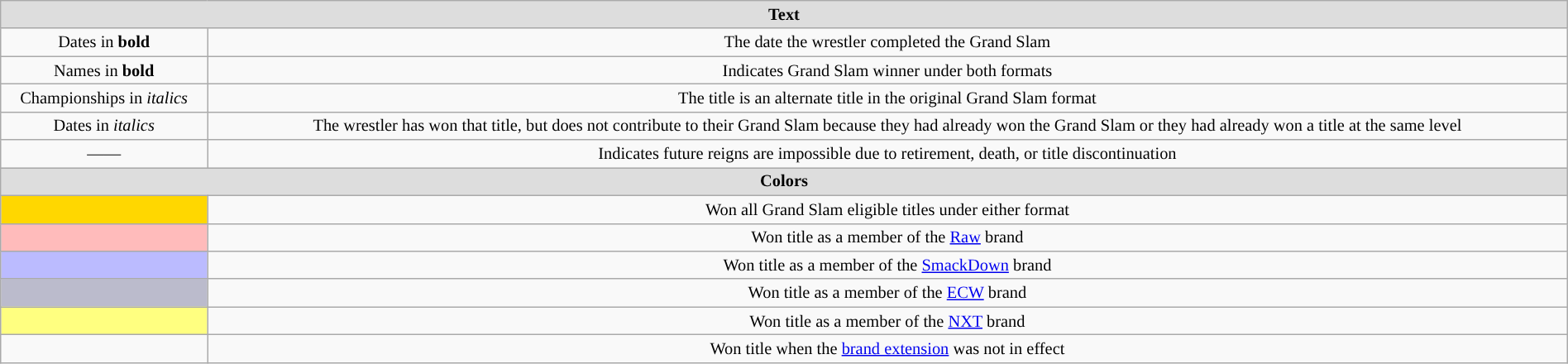<table class="wikitable" width="100%" style="font-size:85%; text-align:center;">
<tr>
<th style="background: #DDDDDD;" colspan="2">Text</th>
</tr>
<tr>
<td>Dates in <strong>bold</strong></td>
<td>The date the wrestler completed the Grand Slam</td>
</tr>
<tr>
<td>Names in <strong>bold</strong></td>
<td>Indicates Grand Slam winner under both formats</td>
</tr>
<tr>
<td>Championships in <em>italics</em></td>
<td>The title is an alternate title in the original Grand Slam format</td>
</tr>
<tr>
<td>Dates in <em>italics</em></td>
<td>The wrestler has won that title, but does not contribute to their Grand Slam because they had already won the Grand Slam or they had already won a title at the same level</td>
</tr>
<tr>
<td>——</td>
<td>Indicates future reigns are impossible due to retirement, death, or title discontinuation</td>
</tr>
<tr>
<th style="background: #DDDDDD;" colspan="2">Colors</th>
</tr>
<tr>
<td style="background: gold"><br></td>
<td>Won all Grand Slam eligible titles under either format</td>
</tr>
<tr>
<td style="background: #FFBBBB;"><br></td>
<td>Won title as a member of the <a href='#'>Raw</a> brand</td>
</tr>
<tr>
<td style="background: #BBBBFF;"><br></td>
<td>Won title as a member of the <a href='#'>SmackDown</a> brand</td>
</tr>
<tr>
<td style="background: #BBBBCC;"><br></td>
<td>Won title as a member of the <a href='#'>ECW</a> brand</td>
</tr>
<tr>
<td style="background: #FFFF80;"><br></td>
<td>Won title as a member of the <a href='#'>NXT</a> brand</td>
</tr>
<tr>
<td></td>
<td>Won title when the <a href='#'>brand extension</a> was not in effect</td>
</tr>
</table>
